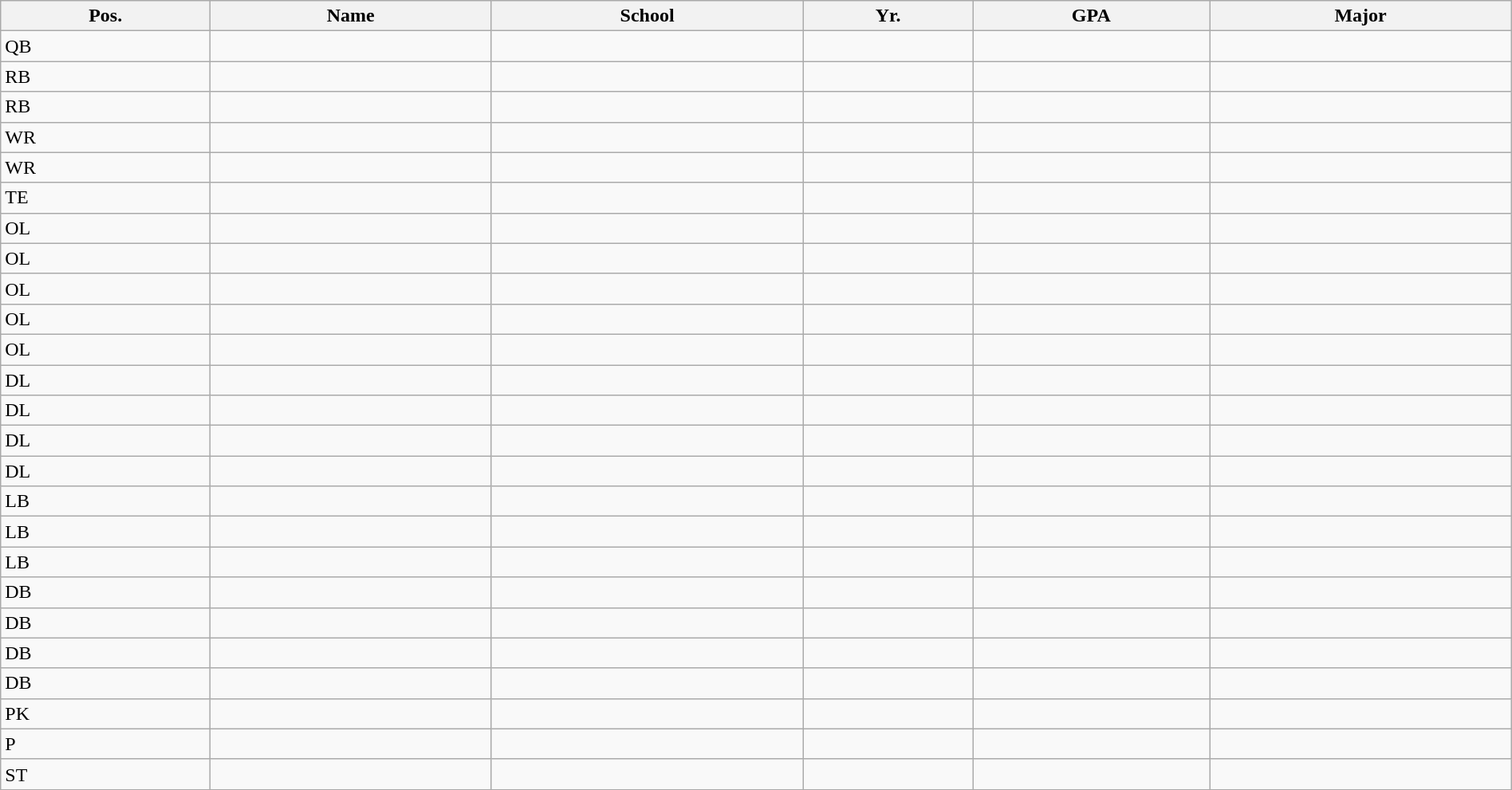<table class="wikitable sortable sortable" style="width:100%;">
<tr>
<th>Pos.</th>
<th>Name</th>
<th>School</th>
<th>Yr.</th>
<th>GPA</th>
<th>Major</th>
</tr>
<tr>
<td>QB</td>
<td></td>
<td></td>
<td></td>
<td></td>
<td></td>
</tr>
<tr>
<td>RB</td>
<td></td>
<td></td>
<td></td>
<td></td>
<td></td>
</tr>
<tr>
<td>RB</td>
<td></td>
<td></td>
<td></td>
<td></td>
<td></td>
</tr>
<tr>
<td>WR</td>
<td></td>
<td></td>
<td></td>
<td></td>
<td></td>
</tr>
<tr>
<td>WR</td>
<td></td>
<td></td>
<td></td>
<td></td>
<td></td>
</tr>
<tr>
<td>TE</td>
<td></td>
<td></td>
<td></td>
<td></td>
<td></td>
</tr>
<tr>
<td>OL</td>
<td></td>
<td></td>
<td></td>
<td></td>
<td></td>
</tr>
<tr>
<td>OL</td>
<td></td>
<td></td>
<td></td>
<td></td>
<td></td>
</tr>
<tr>
<td>OL</td>
<td></td>
<td></td>
<td></td>
<td></td>
<td></td>
</tr>
<tr>
<td>OL</td>
<td></td>
<td></td>
<td></td>
<td></td>
<td></td>
</tr>
<tr>
<td>OL</td>
<td></td>
<td></td>
<td></td>
<td></td>
<td></td>
</tr>
<tr>
<td>DL</td>
<td></td>
<td></td>
<td></td>
<td></td>
<td></td>
</tr>
<tr>
<td>DL</td>
<td></td>
<td></td>
<td></td>
<td></td>
<td></td>
</tr>
<tr>
<td>DL</td>
<td></td>
<td></td>
<td></td>
<td></td>
<td></td>
</tr>
<tr>
<td>DL</td>
<td></td>
<td></td>
<td></td>
<td></td>
<td></td>
</tr>
<tr>
<td>LB</td>
<td></td>
<td></td>
<td></td>
<td></td>
<td></td>
</tr>
<tr>
<td>LB</td>
<td></td>
<td></td>
<td></td>
<td></td>
<td></td>
</tr>
<tr>
<td>LB</td>
<td></td>
<td></td>
<td></td>
<td></td>
<td></td>
</tr>
<tr>
<td>DB</td>
<td></td>
<td></td>
<td></td>
<td></td>
<td></td>
</tr>
<tr>
<td>DB</td>
<td></td>
<td></td>
<td></td>
<td></td>
<td></td>
</tr>
<tr>
<td>DB</td>
<td></td>
<td></td>
<td></td>
<td></td>
<td></td>
</tr>
<tr>
<td>DB</td>
<td></td>
<td></td>
<td></td>
<td></td>
<td></td>
</tr>
<tr>
<td>PK</td>
<td></td>
<td></td>
<td></td>
<td></td>
<td></td>
</tr>
<tr>
<td>P</td>
<td></td>
<td></td>
<td></td>
<td></td>
<td></td>
</tr>
<tr>
<td>ST</td>
<td></td>
<td></td>
<td></td>
<td></td>
<td></td>
</tr>
<tr>
</tr>
</table>
